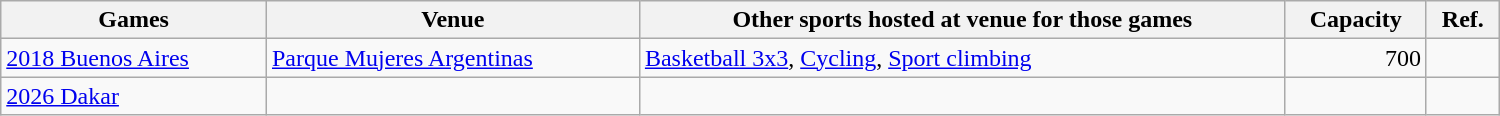<table class="wikitable sortable" width="1000px">
<tr>
<th>Games</th>
<th>Venue</th>
<th>Other sports hosted at venue for those games</th>
<th>Capacity</th>
<th>Ref.</th>
</tr>
<tr>
<td><a href='#'>2018 Buenos Aires</a></td>
<td><a href='#'>Parque Mujeres Argentinas</a></td>
<td><a href='#'>Basketball 3x3</a>, <a href='#'>Cycling</a>, <a href='#'>Sport climbing</a></td>
<td align="right">700</td>
<td align="center"></td>
</tr>
<tr>
<td><a href='#'>2026 Dakar</a></td>
<td></td>
<td></td>
<td align="right"></td>
<td align="center"></td>
</tr>
</table>
